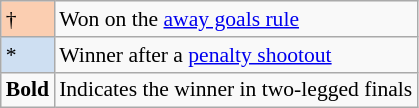<table class="wikitable" style="font-size:90%;">
<tr>
<td style="background-color:#FBCEB1">†</td>
<td>Won on the <a href='#'>away goals rule</a></td>
</tr>
<tr>
<td style="background-color:#cedff2">*</td>
<td>Winner after a <a href='#'>penalty shootout</a></td>
</tr>
<tr>
<td><strong>Bold</strong></td>
<td>Indicates the winner in two-legged finals</td>
</tr>
</table>
